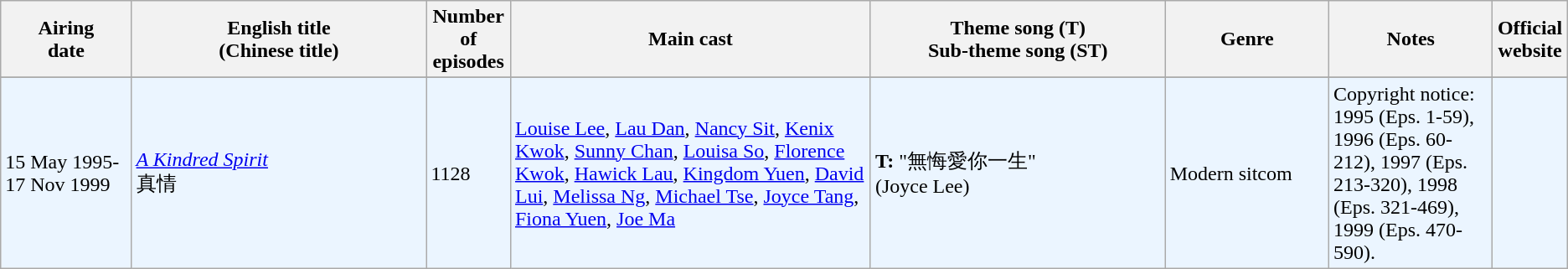<table class="wikitable">
<tr>
<th align=center width=8% bgcolor="silver">Airing<br>date</th>
<th align=center width=18% bgcolor="silver">English title <br> (Chinese title)</th>
<th align=center width=5% bgcolor="silver">Number of episodes</th>
<th align=center width=22% bgcolor="silver">Main cast</th>
<th align=center width=18% bgcolor="silver">Theme song (T) <br>Sub-theme song (ST)</th>
<th align=center width=10% bgcolor="silver">Genre</th>
<th align=center width=10% bgcolor="silver">Notes</th>
<th align=center width=1% bgcolor="silver">Official website</th>
</tr>
<tr>
</tr>
<tr ---- bgcolor="#ebf5ff">
<td>15 May 1995- <br> 17 Nov 1999</td>
<td><em><a href='#'>A Kindred Spirit</a></em> <br> 真情</td>
<td>1128</td>
<td><a href='#'>Louise Lee</a>, <a href='#'>Lau Dan</a>, <a href='#'>Nancy Sit</a>, <a href='#'>Kenix Kwok</a>, <a href='#'>Sunny Chan</a>, <a href='#'>Louisa So</a>, <a href='#'>Florence Kwok</a>, <a href='#'>Hawick Lau</a>, <a href='#'>Kingdom Yuen</a>, <a href='#'>David Lui</a>, <a href='#'>Melissa Ng</a>, <a href='#'>Michael Tse</a>, <a href='#'>Joyce Tang</a>, <a href='#'>Fiona Yuen</a>, <a href='#'>Joe Ma</a></td>
<td><strong>T:</strong> "無悔愛你一生" <br>(Joyce Lee)</td>
<td>Modern sitcom</td>
<td>Copyright notice: 1995 (Eps. 1-59), 1996 (Eps. 60-212), 1997 (Eps. 213-320), 1998 (Eps. 321-469), 1999 (Eps. 470-590).</td>
<td> </td>
</tr>
</table>
